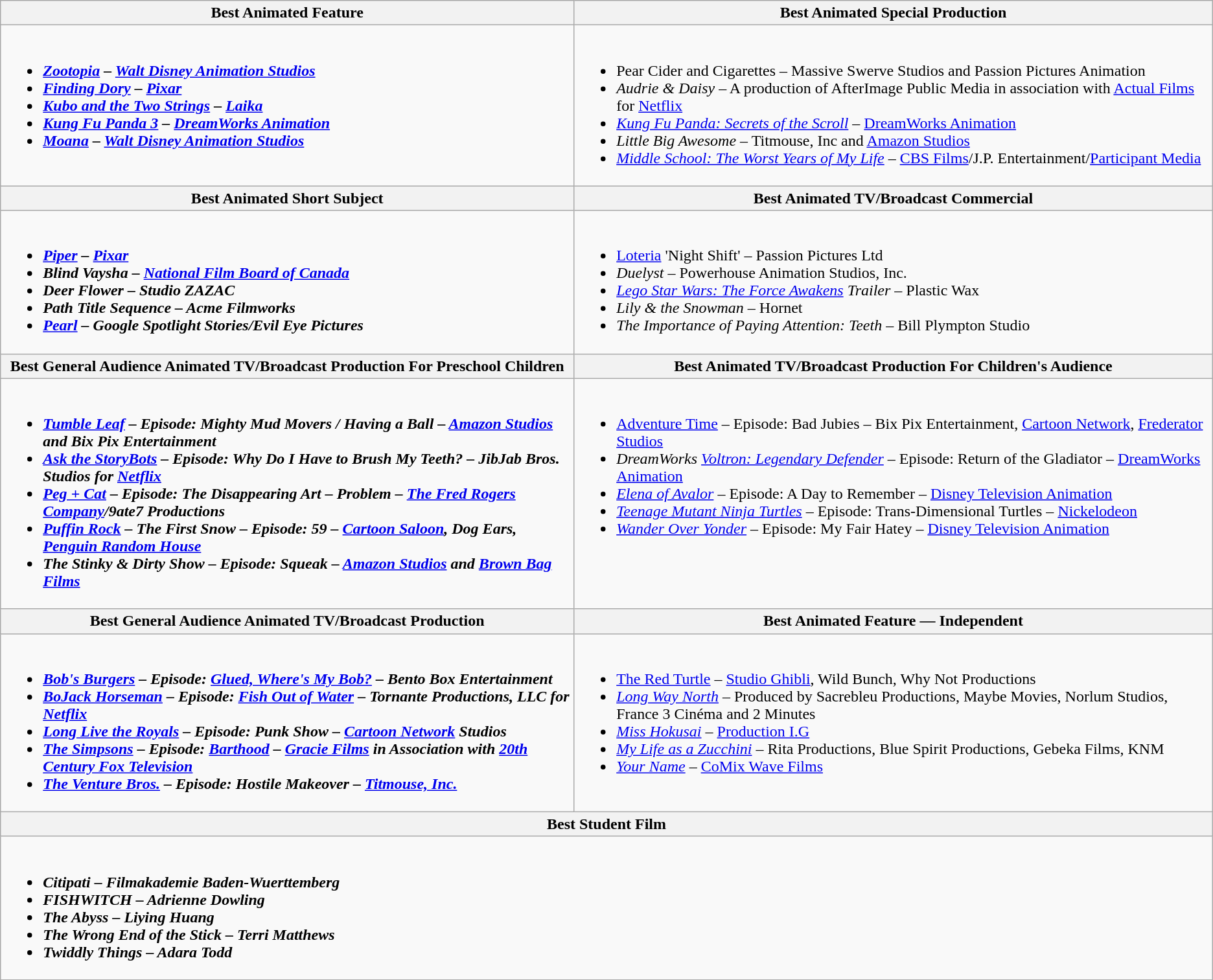<table class=wikitable style="width=100%">
<tr>
<th style="width=50%">Best Animated Feature</th>
<th style="width=50%">Best Animated Special Production</th>
</tr>
<tr>
<td valign="top"><br><ul><li><strong><em><a href='#'>Zootopia</a><em> – <a href='#'>Walt Disney Animation Studios</a><strong></li><li></em><a href='#'>Finding Dory</a><em> – <a href='#'>Pixar</a></li><li></em><a href='#'>Kubo and the Two Strings</a><em> – <a href='#'>Laika</a></li><li></em><a href='#'>Kung Fu Panda 3</a><em> – <a href='#'>DreamWorks Animation</a></li><li></em><a href='#'>Moana</a><em> – <a href='#'>Walt Disney Animation Studios</a></li></ul></td>
<td valign="top"><br><ul><li></em></strong>Pear Cider and Cigarettes</em> – Massive Swerve Studios and Passion Pictures Animation</strong></li><li><em>Audrie & Daisy</em> – A production of AfterImage Public Media in association with <a href='#'>Actual Films</a> for <a href='#'>Netflix</a></li><li><em><a href='#'>Kung Fu Panda: Secrets of the Scroll</a></em> – <a href='#'>DreamWorks Animation</a></li><li><em>Little Big Awesome</em> – Titmouse, Inc and <a href='#'>Amazon Studios</a></li><li><em><a href='#'>Middle School: The Worst Years of My Life</a></em> – <a href='#'>CBS Films</a>/J.P. Entertainment/<a href='#'>Participant Media</a></li></ul></td>
</tr>
<tr>
<th style="width=50%">Best Animated Short Subject</th>
<th style="width=50%">Best Animated TV/Broadcast Commercial</th>
</tr>
<tr>
<td valign="top"><br><ul><li><strong><em><a href='#'>Piper</a><em> – <a href='#'>Pixar</a><strong></li><li></em>Blind Vaysha<em> – <a href='#'>National Film Board of Canada</a></li><li></em>Deer Flower<em> – Studio ZAZAC</li><li></em>Path Title Sequence<em> – Acme Filmworks</li><li></em><a href='#'>Pearl</a><em> – Google Spotlight Stories/Evil Eye Pictures</li></ul></td>
<td valign="top"><br><ul><li></em></strong><a href='#'>Loteria</a> 'Night Shift' </em> – Passion Pictures Ltd</strong></li><li><em>Duelyst</em> – Powerhouse Animation Studios, Inc.</li><li><em><a href='#'>Lego Star Wars: The Force Awakens</a> Trailer</em> – Plastic Wax</li><li><em>Lily & the Snowman</em> – Hornet</li><li><em>The Importance of Paying Attention: Teeth</em> – Bill Plympton Studio</li></ul></td>
</tr>
<tr>
<th style="width=50%">Best General Audience Animated TV/Broadcast Production For Preschool Children</th>
<th style="width=50%">Best Animated TV/Broadcast Production For Children's Audience</th>
</tr>
<tr>
<td valign="top"><br><ul><li><strong><em><a href='#'>Tumble Leaf</a><em> – Episode: Mighty Mud Movers / Having a Ball – <a href='#'>Amazon Studios</a> and Bix Pix Entertainment<strong></li><li></em><a href='#'>Ask the StoryBots</a><em> – Episode: Why Do I Have to Brush My Teeth? – JibJab Bros. Studios for <a href='#'>Netflix</a></li><li></em><a href='#'>Peg + Cat</a><em> – Episode: The Disappearing Art – Problem – <a href='#'>The Fred Rogers Company</a>/9ate7 Productions</li><li></em><a href='#'>Puffin Rock</a><em> – The First Snow – Episode: 59 – <a href='#'>Cartoon Saloon</a>, Dog Ears, <a href='#'>Penguin Random House</a></li><li></em>The Stinky & Dirty Show<em> – Episode: Squeak – <a href='#'>Amazon Studios</a> and <a href='#'>Brown Bag Films</a></li></ul></td>
<td valign="top"><br><ul><li></em></strong><a href='#'>Adventure Time</a></em> – Episode: Bad Jubies – Bix Pix Entertainment, <a href='#'>Cartoon Network</a>, <a href='#'>Frederator Studios</a></strong></li><li><em>DreamWorks <a href='#'>Voltron: Legendary Defender</a></em> – Episode: Return of the Gladiator – <a href='#'>DreamWorks Animation</a></li><li><em><a href='#'>Elena of Avalor</a></em> – Episode: A Day to Remember – <a href='#'>Disney Television Animation</a></li><li><em><a href='#'>Teenage Mutant Ninja Turtles</a></em> – Episode: Trans-Dimensional Turtles – <a href='#'>Nickelodeon</a></li><li><em><a href='#'>Wander Over Yonder</a></em> – Episode: My Fair Hatey – <a href='#'>Disney Television Animation</a></li></ul></td>
</tr>
<tr>
<th style="width=50%">Best General Audience Animated TV/Broadcast Production</th>
<th style="width=50%">Best Animated Feature — Independent</th>
</tr>
<tr>
<td valign="top"><br><ul><li><strong><em><a href='#'>Bob's Burgers</a><em> – Episode: <a href='#'>Glued, Where's My Bob?</a> – Bento Box Entertainment<strong></li><li></em><a href='#'>BoJack Horseman</a><em> – Episode: <a href='#'>Fish Out of Water</a> – Tornante Productions, LLC for <a href='#'>Netflix</a></li><li></em><a href='#'>Long Live the Royals</a><em> – Episode: Punk Show – <a href='#'>Cartoon Network</a> Studios</li><li></em><a href='#'>The Simpsons</a><em> – Episode: <a href='#'>Barthood</a> – <a href='#'>Gracie Films</a> in Association with <a href='#'>20th Century Fox Television</a></li><li></em><a href='#'>The Venture Bros.</a><em> – Episode: Hostile Makeover – <a href='#'>Titmouse, Inc.</a></li></ul></td>
<td valign="top"><br><ul><li></em></strong><a href='#'>The Red Turtle</a></em> – <a href='#'>Studio Ghibli</a>, Wild Bunch, Why Not Productions</strong></li><li><em><a href='#'>Long Way North</a></em> – Produced by Sacrebleu Productions, Maybe Movies, Norlum Studios, France 3 Cinéma and 2 Minutes</li><li><em><a href='#'>Miss Hokusai</a></em> – <a href='#'>Production I.G</a></li><li><em><a href='#'>My Life as a Zucchini</a></em> – Rita Productions, Blue Spirit Productions, Gebeka Films, KNM</li><li><em><a href='#'>Your Name</a></em> – <a href='#'>CoMix Wave Films</a></li></ul></td>
</tr>
<tr>
<th style="width=50%" colspan=2>Best Student Film</th>
</tr>
<tr>
<td valign="top" colspan=2><br><ul><li><strong><em>Citipati<em> – Filmakademie Baden-Wuerttemberg<strong></li><li></em>FISHWITCH<em> – Adrienne Dowling</li><li></em>The Abyss<em> – Liying Huang</li><li></em>The Wrong End of the Stick<em> – Terri Matthews</li><li></em>Twiddly Things<em> – Adara Todd</li></ul></td>
</tr>
</table>
